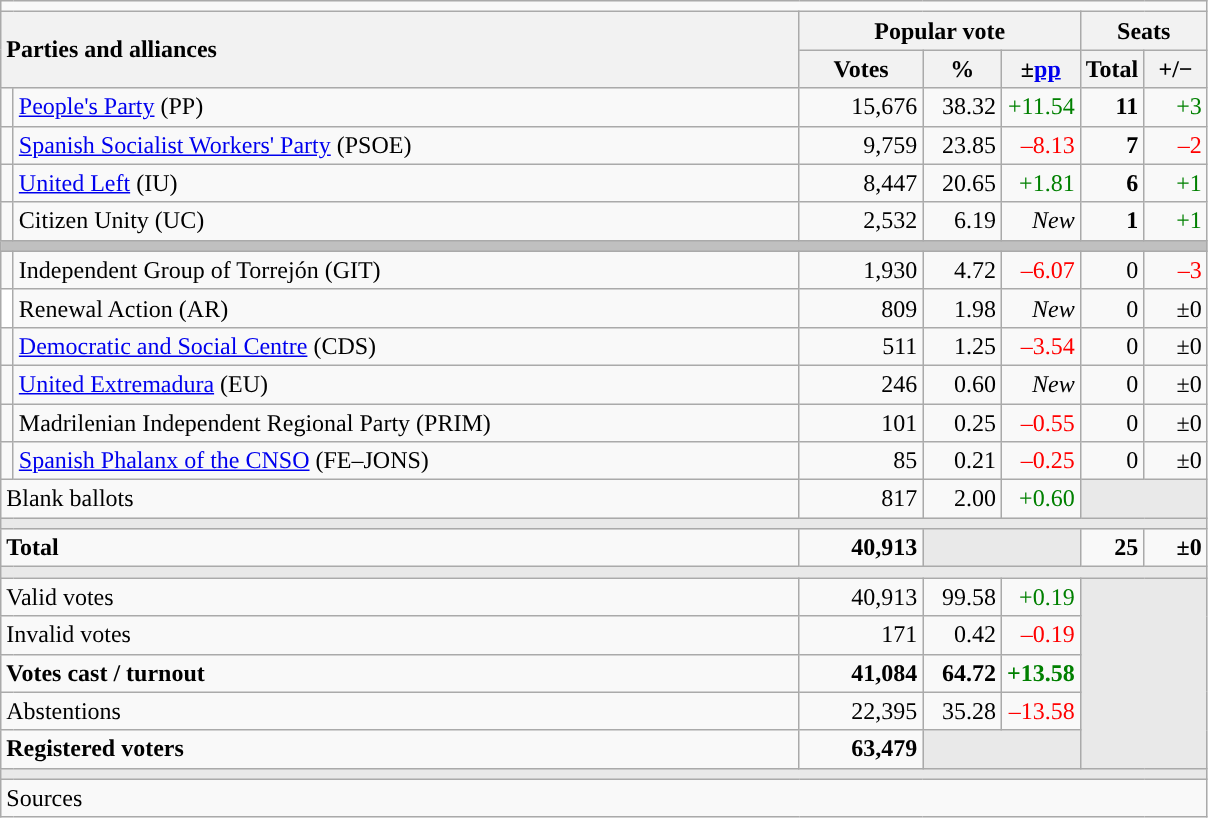<table class="wikitable" style="text-align:right;">
<tr>
<td colspan="7"></td>
</tr>
<tr>
<th style="text-align:left;" rowspan="2" colspan="2" width="525">Parties and alliances</th>
<th colspan="3">Popular vote</th>
<th colspan="2">Seats</th>
</tr>
<tr>
<th width="75">Votes</th>
<th width="45">%</th>
<th width="45">±<a href='#'>pp</a></th>
<th width="35">Total</th>
<th width="35">+/−</th>
</tr>
<tr>
<td width="1" style="color:inherit;background:"></td>
<td align="left"><a href='#'>People's Party</a> (PP)</td>
<td>15,676</td>
<td>38.32</td>
<td style="color:green;">+11.54</td>
<td><strong>11</strong></td>
<td style="color:green;">+3</td>
</tr>
<tr>
<td style="color:inherit;background:"></td>
<td align="left"><a href='#'>Spanish Socialist Workers' Party</a> (PSOE)</td>
<td>9,759</td>
<td>23.85</td>
<td style="color:red;">–8.13</td>
<td><strong>7</strong></td>
<td style="color:red;">–2</td>
</tr>
<tr>
<td style="color:inherit;background:"></td>
<td align="left"><a href='#'>United Left</a> (IU)</td>
<td>8,447</td>
<td>20.65</td>
<td style="color:green;">+1.81</td>
<td><strong>6</strong></td>
<td style="color:green;">+1</td>
</tr>
<tr>
<td style="color:inherit;background:"></td>
<td align="left">Citizen Unity (UC)</td>
<td>2,532</td>
<td>6.19</td>
<td><em>New</em></td>
<td><strong>1</strong></td>
<td style="color:green;">+1</td>
</tr>
<tr>
<td colspan="7" bgcolor="#C0C0C0"></td>
</tr>
<tr>
<td style="color:inherit;background:"></td>
<td align="left">Independent Group of Torrejón (GIT)</td>
<td>1,930</td>
<td>4.72</td>
<td style="color:red;">–6.07</td>
<td>0</td>
<td style="color:red;">–3</td>
</tr>
<tr>
<td bgcolor="white"></td>
<td align="left">Renewal Action (AR)</td>
<td>809</td>
<td>1.98</td>
<td><em>New</em></td>
<td>0</td>
<td>±0</td>
</tr>
<tr>
<td style="color:inherit;background:"></td>
<td align="left"><a href='#'>Democratic and Social Centre</a> (CDS)</td>
<td>511</td>
<td>1.25</td>
<td style="color:red;">–3.54</td>
<td>0</td>
<td>±0</td>
</tr>
<tr>
<td style="color:inherit;background:"></td>
<td align="left"><a href='#'>United Extremadura</a> (EU)</td>
<td>246</td>
<td>0.60</td>
<td><em>New</em></td>
<td>0</td>
<td>±0</td>
</tr>
<tr>
<td style="color:inherit;background:"></td>
<td align="left">Madrilenian Independent Regional Party (PRIM)</td>
<td>101</td>
<td>0.25</td>
<td style="color:red;">–0.55</td>
<td>0</td>
<td>±0</td>
</tr>
<tr>
<td style="color:inherit;background:"></td>
<td align="left"><a href='#'>Spanish Phalanx of the CNSO</a> (FE–JONS)</td>
<td>85</td>
<td>0.21</td>
<td style="color:red;">–0.25</td>
<td>0</td>
<td>±0</td>
</tr>
<tr>
<td align="left" colspan="2">Blank ballots</td>
<td>817</td>
<td>2.00</td>
<td style="color:green;">+0.60</td>
<td bgcolor="#E9E9E9" colspan="2"></td>
</tr>
<tr>
<td colspan="7" bgcolor="#E9E9E9"></td>
</tr>
<tr style="font-weight:bold;">
<td align="left" colspan="2">Total</td>
<td>40,913</td>
<td bgcolor="#E9E9E9" colspan="2"></td>
<td>25</td>
<td>±0</td>
</tr>
<tr>
<td colspan="7" bgcolor="#E9E9E9"></td>
</tr>
<tr>
<td align="left" colspan="2">Valid votes</td>
<td>40,913</td>
<td>99.58</td>
<td style="color:green;">+0.19</td>
<td bgcolor="#E9E9E9" colspan="2" rowspan="5"></td>
</tr>
<tr>
<td align="left" colspan="2">Invalid votes</td>
<td>171</td>
<td>0.42</td>
<td style="color:red;">–0.19</td>
</tr>
<tr style="font-weight:bold;">
<td align="left" colspan="2">Votes cast / turnout</td>
<td>41,084</td>
<td>64.72</td>
<td style="color:green;">+13.58</td>
</tr>
<tr>
<td align="left" colspan="2">Abstentions</td>
<td>22,395</td>
<td>35.28</td>
<td style="color:red;">–13.58</td>
</tr>
<tr style="font-weight:bold;">
<td align="left" colspan="2">Registered voters</td>
<td>63,479</td>
<td bgcolor="#E9E9E9" colspan="2"></td>
</tr>
<tr>
<td colspan="7" bgcolor="#E9E9E9"></td>
</tr>
<tr>
<td align="left" colspan="7">Sources</td>
</tr>
</table>
